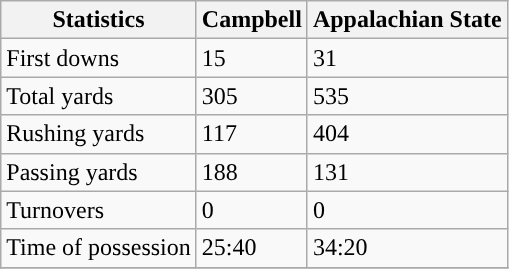<table class="wikitable">
<tr>
<th>Statistics</th>
<th>Campbell</th>
<th>Appalachian State</th>
</tr>
<tr>
<td>First downs</td>
<td>15</td>
<td>31</td>
</tr>
<tr>
<td>Total yards</td>
<td>305</td>
<td>535</td>
</tr>
<tr>
<td>Rushing yards</td>
<td>117</td>
<td>404</td>
</tr>
<tr>
<td>Passing yards</td>
<td>188</td>
<td>131</td>
</tr>
<tr>
<td>Turnovers</td>
<td>0</td>
<td>0</td>
</tr>
<tr>
<td>Time of possession</td>
<td>25:40</td>
<td>34:20</td>
</tr>
<tr>
</tr>
</table>
